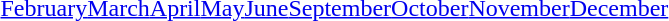<table id="toc" class="toc" summary="Class">
<tr>
<th></th>
</tr>
<tr>
<td style="text-align:center;"><a href='#'>February</a><a href='#'>March</a><a href='#'>April</a><a href='#'>May</a><a href='#'>June</a><a href='#'>September</a><a href='#'>October</a><a href='#'>November</a><a href='#'>December</a></td>
</tr>
</table>
